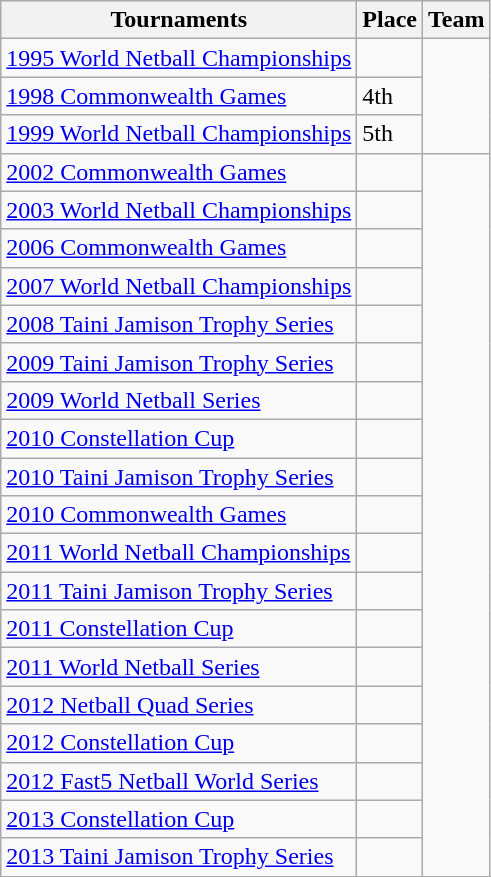<table class="wikitable collapsible" border="1">
<tr>
<th>Tournaments</th>
<th>Place</th>
<th>Team</th>
</tr>
<tr>
<td><a href='#'>1995 World Netball Championships</a></td>
<td></td>
<td rowspan="3"></td>
</tr>
<tr>
<td><a href='#'>1998 Commonwealth Games</a></td>
<td>4th</td>
</tr>
<tr>
<td><a href='#'>1999 World Netball Championships</a></td>
<td>5th</td>
</tr>
<tr>
<td><a href='#'>2002 Commonwealth Games</a></td>
<td></td>
<td rowspan="19"></td>
</tr>
<tr>
<td><a href='#'>2003 World Netball Championships</a></td>
<td></td>
</tr>
<tr>
<td><a href='#'>2006 Commonwealth Games</a></td>
<td></td>
</tr>
<tr>
<td><a href='#'>2007 World Netball Championships</a></td>
<td></td>
</tr>
<tr>
<td><a href='#'>2008 Taini Jamison Trophy Series</a></td>
<td></td>
</tr>
<tr>
<td><a href='#'>2009 Taini Jamison Trophy Series</a></td>
<td></td>
</tr>
<tr>
<td><a href='#'>2009 World Netball Series</a></td>
<td></td>
</tr>
<tr>
<td><a href='#'>2010 Constellation Cup</a></td>
<td></td>
</tr>
<tr>
<td><a href='#'>2010 Taini Jamison Trophy Series</a></td>
<td></td>
</tr>
<tr>
<td><a href='#'>2010 Commonwealth Games</a></td>
<td></td>
</tr>
<tr>
<td><a href='#'>2011 World Netball Championships</a></td>
<td></td>
</tr>
<tr>
<td><a href='#'>2011 Taini Jamison Trophy Series</a></td>
<td></td>
</tr>
<tr>
<td><a href='#'>2011 Constellation Cup</a></td>
<td></td>
</tr>
<tr>
<td><a href='#'>2011 World Netball Series</a></td>
<td></td>
</tr>
<tr>
<td><a href='#'>2012 Netball Quad Series</a></td>
<td></td>
</tr>
<tr>
<td><a href='#'>2012 Constellation Cup</a></td>
<td></td>
</tr>
<tr>
<td><a href='#'>2012 Fast5 Netball World Series</a></td>
<td></td>
</tr>
<tr>
<td><a href='#'>2013 Constellation Cup</a></td>
<td></td>
</tr>
<tr>
<td><a href='#'>2013 Taini Jamison Trophy Series</a></td>
<td></td>
</tr>
<tr>
</tr>
</table>
